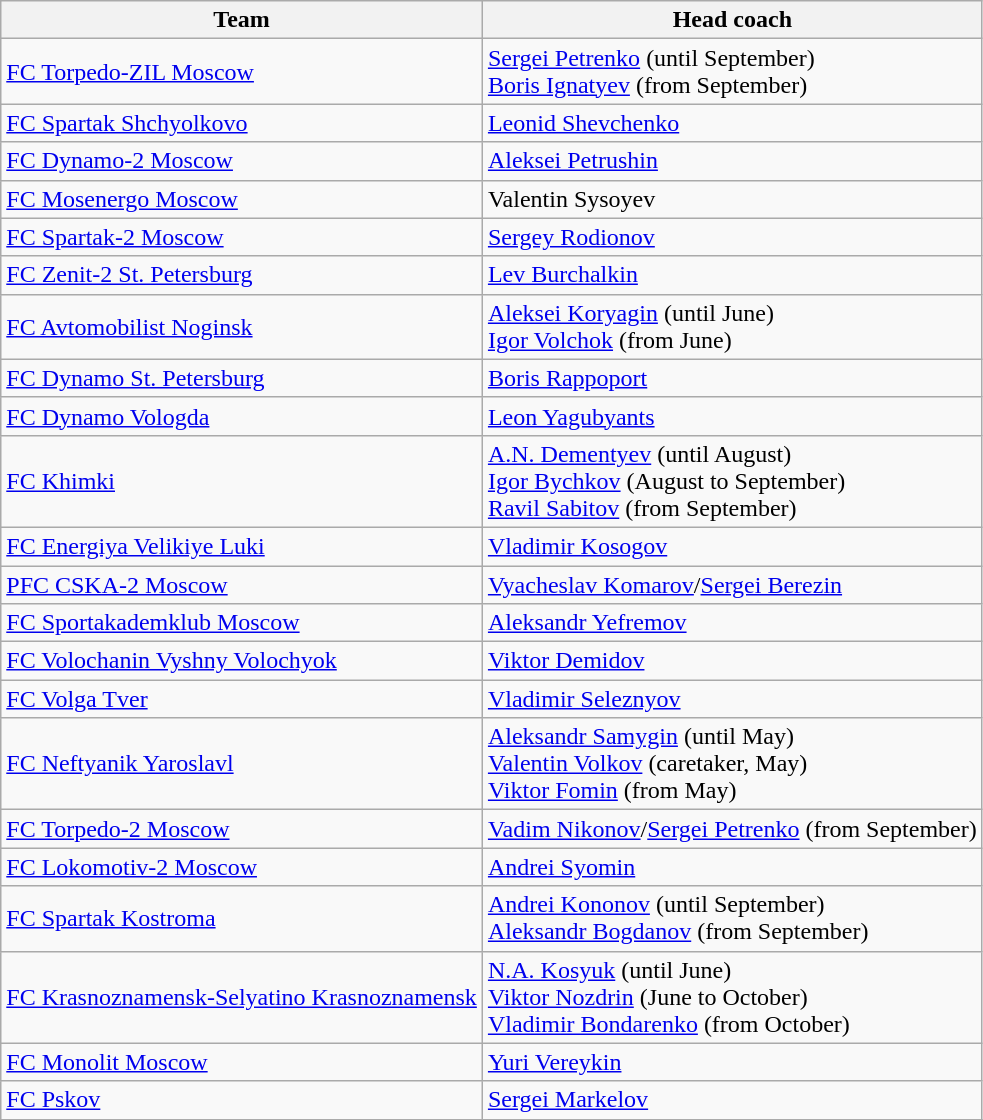<table class="wikitable">
<tr>
<th>Team</th>
<th>Head coach</th>
</tr>
<tr>
<td><a href='#'>FC Torpedo-ZIL Moscow</a></td>
<td><a href='#'>Sergei Petrenko</a> (until September)<br><a href='#'>Boris Ignatyev</a> (from September)</td>
</tr>
<tr>
<td><a href='#'>FC Spartak Shchyolkovo</a></td>
<td><a href='#'>Leonid Shevchenko</a></td>
</tr>
<tr>
<td><a href='#'>FC Dynamo-2 Moscow</a></td>
<td><a href='#'>Aleksei Petrushin</a></td>
</tr>
<tr>
<td><a href='#'>FC Mosenergo Moscow</a></td>
<td>Valentin Sysoyev</td>
</tr>
<tr>
<td><a href='#'>FC Spartak-2 Moscow</a></td>
<td><a href='#'>Sergey Rodionov</a></td>
</tr>
<tr>
<td><a href='#'>FC Zenit-2 St. Petersburg</a></td>
<td><a href='#'>Lev Burchalkin</a></td>
</tr>
<tr>
<td><a href='#'>FC Avtomobilist Noginsk</a></td>
<td><a href='#'>Aleksei Koryagin</a> (until June)<br><a href='#'>Igor Volchok</a> (from June)</td>
</tr>
<tr>
<td><a href='#'>FC Dynamo St. Petersburg</a></td>
<td><a href='#'>Boris Rappoport</a></td>
</tr>
<tr>
<td><a href='#'>FC Dynamo Vologda</a></td>
<td><a href='#'>Leon Yagubyants</a></td>
</tr>
<tr>
<td><a href='#'>FC Khimki</a></td>
<td><a href='#'>A.N. Dementyev</a> (until August)<br><a href='#'>Igor Bychkov</a> (August to September)<br><a href='#'>Ravil Sabitov</a> (from September)</td>
</tr>
<tr>
<td><a href='#'>FC Energiya Velikiye Luki</a></td>
<td><a href='#'>Vladimir Kosogov</a></td>
</tr>
<tr>
<td><a href='#'>PFC CSKA-2 Moscow</a></td>
<td><a href='#'>Vyacheslav Komarov</a>/<a href='#'>Sergei Berezin</a></td>
</tr>
<tr>
<td><a href='#'>FC Sportakademklub Moscow</a></td>
<td><a href='#'>Aleksandr Yefremov</a></td>
</tr>
<tr>
<td><a href='#'>FC Volochanin Vyshny Volochyok</a></td>
<td><a href='#'>Viktor Demidov</a></td>
</tr>
<tr>
<td><a href='#'>FC Volga Tver</a></td>
<td><a href='#'>Vladimir Seleznyov</a></td>
</tr>
<tr>
<td><a href='#'>FC Neftyanik Yaroslavl</a></td>
<td><a href='#'>Aleksandr Samygin</a> (until May)<br><a href='#'>Valentin Volkov</a> (caretaker, May)<br><a href='#'>Viktor Fomin</a> (from May)</td>
</tr>
<tr>
<td><a href='#'>FC Torpedo-2 Moscow</a></td>
<td><a href='#'>Vadim Nikonov</a>/<a href='#'>Sergei Petrenko</a> (from September)</td>
</tr>
<tr>
<td><a href='#'>FC Lokomotiv-2 Moscow</a></td>
<td><a href='#'>Andrei Syomin</a></td>
</tr>
<tr>
<td><a href='#'>FC Spartak Kostroma</a></td>
<td><a href='#'>Andrei Kononov</a> (until September)<br><a href='#'>Aleksandr Bogdanov</a> (from September)</td>
</tr>
<tr>
<td><a href='#'>FC Krasnoznamensk-Selyatino Krasnoznamensk</a></td>
<td><a href='#'>N.A. Kosyuk</a> (until June)<br><a href='#'>Viktor Nozdrin</a> (June to October)<br><a href='#'>Vladimir Bondarenko</a> (from October)</td>
</tr>
<tr>
<td><a href='#'>FC Monolit Moscow</a></td>
<td><a href='#'>Yuri Vereykin</a></td>
</tr>
<tr>
<td><a href='#'>FC Pskov</a></td>
<td><a href='#'>Sergei Markelov</a></td>
</tr>
<tr>
</tr>
</table>
